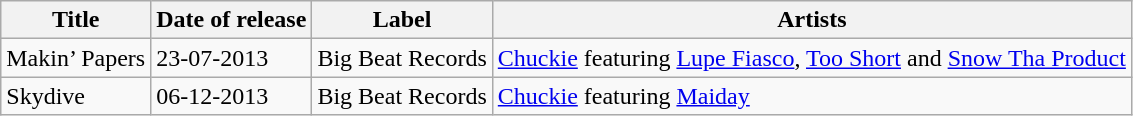<table class="wikitable">
<tr>
<th>Title</th>
<th>Date of release</th>
<th>Label</th>
<th>Artists</th>
</tr>
<tr>
<td>Makin’ Papers </td>
<td>23-07-2013</td>
<td>Big Beat Records</td>
<td><a href='#'>Chuckie</a> featuring <a href='#'>Lupe Fiasco</a>, <a href='#'>Too Short</a> and <a href='#'>Snow Tha Product</a></td>
</tr>
<tr>
<td>Skydive</td>
<td>06-12-2013</td>
<td>Big Beat Records</td>
<td><a href='#'>Chuckie</a> featuring <a href='#'>Maiday</a></td>
</tr>
</table>
